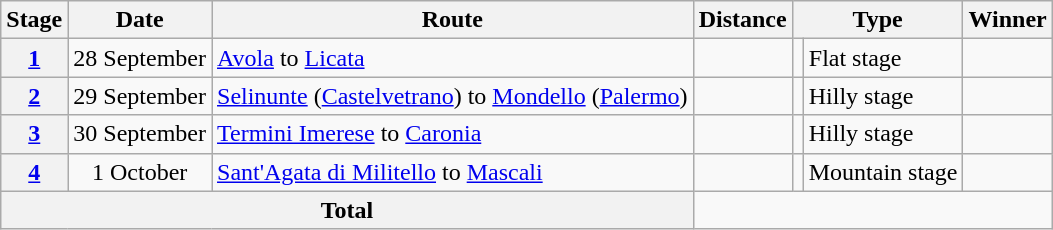<table class="wikitable">
<tr>
<th scope="col">Stage</th>
<th scope="col">Date</th>
<th scope="col">Route</th>
<th scope="col">Distance</th>
<th scope="col" colspan="2">Type</th>
<th scope="col">Winner</th>
</tr>
<tr>
<th scope="row" style="text-align:center;"><a href='#'>1</a></th>
<td style="text-align:center;">28 September</td>
<td><a href='#'>Avola</a> to <a href='#'>Licata</a></td>
<td style="text-align:center;"></td>
<td></td>
<td>Flat stage</td>
<td></td>
</tr>
<tr>
<th scope="row" style="text-align:center;"><a href='#'>2</a></th>
<td style="text-align:center;">29 September</td>
<td><a href='#'>Selinunte</a> (<a href='#'>Castelvetrano</a>) to <a href='#'>Mondello</a> (<a href='#'>Palermo</a>)</td>
<td style="text-align:center;"></td>
<td></td>
<td>Hilly stage</td>
<td></td>
</tr>
<tr>
<th scope="row" style="text-align:center;"><a href='#'>3</a></th>
<td style="text-align:center;">30 September</td>
<td><a href='#'>Termini Imerese</a> to <a href='#'>Caronia</a></td>
<td style="text-align:center;"></td>
<td></td>
<td>Hilly stage</td>
<td></td>
</tr>
<tr>
<th scope="row" style="text-align:center;"><a href='#'>4</a></th>
<td style="text-align:center;">1 October</td>
<td><a href='#'>Sant'Agata di Militello</a> to <a href='#'>Mascali</a></td>
<td style="text-align:center;"></td>
<td></td>
<td>Mountain stage</td>
<td></td>
</tr>
<tr>
<th colspan="3">Total</th>
<td colspan="4" style="text-align:center;"></td>
</tr>
</table>
